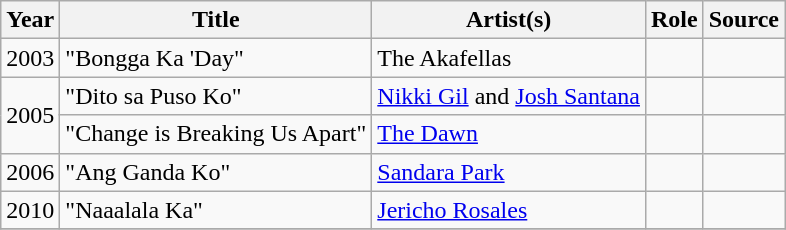<table class="wikitable sortable" >
<tr>
<th>Year</th>
<th>Title</th>
<th>Artist(s)</th>
<th>Role</th>
<th class="unsortable">Source </th>
</tr>
<tr>
<td>2003</td>
<td>"Bongga Ka 'Day"</td>
<td>The Akafellas</td>
<td></td>
<td></td>
</tr>
<tr>
<td rowspan="2">2005</td>
<td>"Dito sa Puso Ko"</td>
<td><a href='#'>Nikki Gil</a> and <a href='#'>Josh Santana</a></td>
<td></td>
<td></td>
</tr>
<tr>
<td>"Change is Breaking Us Apart"</td>
<td><a href='#'>The Dawn</a></td>
<td></td>
<td></td>
</tr>
<tr>
<td>2006</td>
<td>"Ang Ganda Ko"</td>
<td><a href='#'>Sandara Park</a></td>
<td></td>
<td></td>
</tr>
<tr>
<td>2010</td>
<td>"Naaalala Ka"</td>
<td><a href='#'>Jericho Rosales</a></td>
<td></td>
<td></td>
</tr>
<tr>
</tr>
</table>
